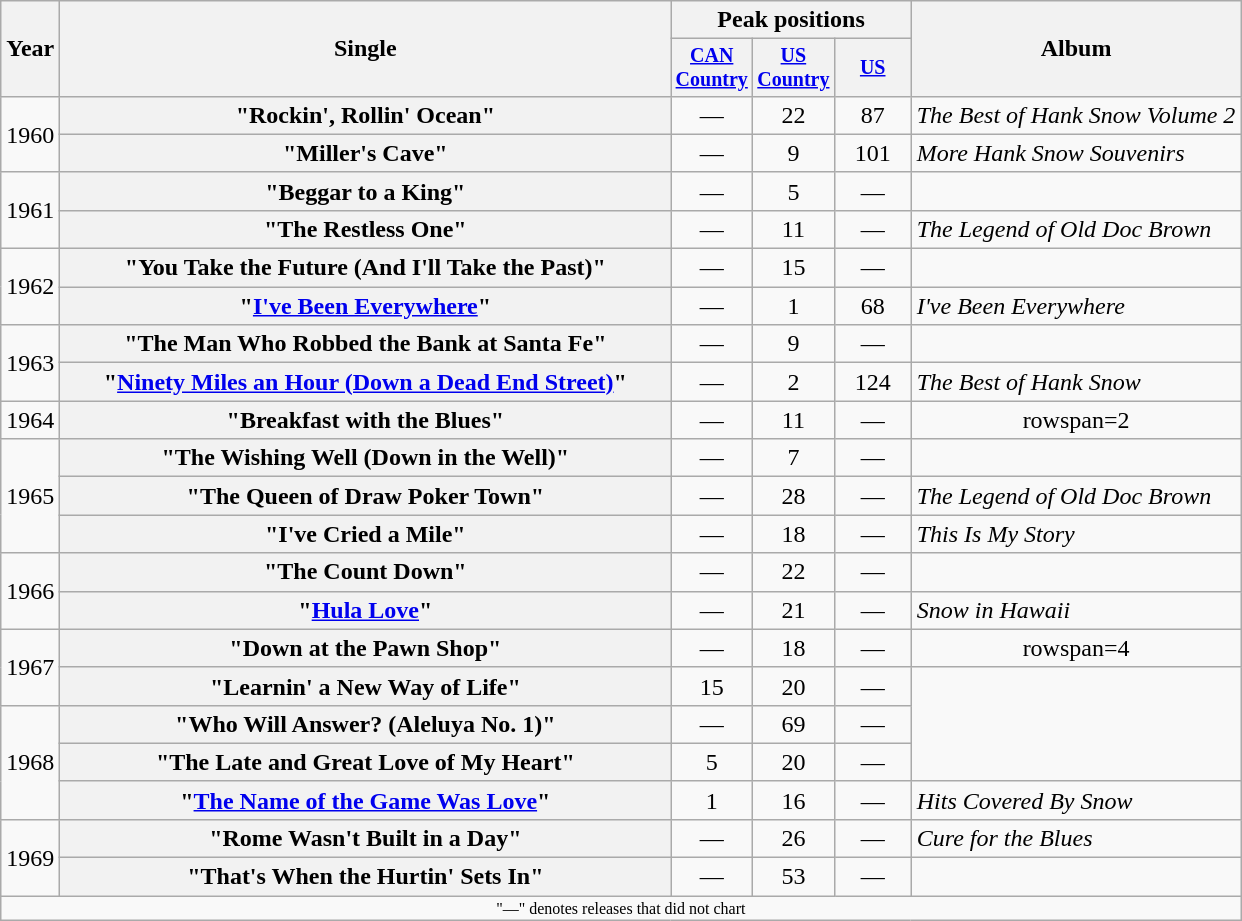<table class="wikitable plainrowheaders" style="text-align:center;">
<tr>
<th rowspan="2">Year</th>
<th rowspan="2" style="width:25em;">Single</th>
<th scope="col" colspan="3">Peak positions</th>
<th rowspan="2">Album</th>
</tr>
<tr style="font-size:smaller;">
<th width="45"><a href='#'>CAN Country</a></th>
<th width="45"><a href='#'>US Country</a><br></th>
<th width="45"><a href='#'>US</a><br></th>
</tr>
<tr>
<td rowspan=2>1960</td>
<th scope="row">"Rockin', Rollin' Ocean"</th>
<td>—</td>
<td>22</td>
<td>87</td>
<td align="left"><em>The Best of Hank Snow Volume 2</em></td>
</tr>
<tr>
<th scope="row">"Miller's Cave"</th>
<td>—</td>
<td>9</td>
<td>101</td>
<td align="left"><em>More Hank Snow Souvenirs</em></td>
</tr>
<tr>
<td rowspan=2>1961</td>
<th scope="row">"Beggar to a King"</th>
<td>—</td>
<td>5</td>
<td>—</td>
<td></td>
</tr>
<tr>
<th scope="row">"The Restless One"</th>
<td>—</td>
<td>11</td>
<td>—</td>
<td align="left"><em>The Legend of Old Doc Brown</em></td>
</tr>
<tr>
<td rowspan=2>1962</td>
<th scope="row">"You Take the Future (And I'll Take the Past)"</th>
<td>—</td>
<td>15</td>
<td>—</td>
<td></td>
</tr>
<tr>
<th scope="row">"<a href='#'>I've Been Everywhere</a>"</th>
<td>—</td>
<td>1</td>
<td>68</td>
<td align="left"><em>I've Been Everywhere</em></td>
</tr>
<tr>
<td rowspan=2>1963</td>
<th scope="row">"The Man Who Robbed the Bank at Santa Fe"</th>
<td>—</td>
<td>9</td>
<td>—</td>
<td></td>
</tr>
<tr>
<th scope="row">"<a href='#'>Ninety Miles an Hour (Down a Dead End Street)</a>"</th>
<td>—</td>
<td>2</td>
<td>124</td>
<td align="left"><em>The Best of Hank Snow</em></td>
</tr>
<tr>
<td>1964</td>
<th scope="row">"Breakfast with the Blues"</th>
<td>—</td>
<td>11</td>
<td>—</td>
<td>rowspan=2 </td>
</tr>
<tr>
<td rowspan=3>1965</td>
<th scope="row">"The Wishing Well (Down in the Well)"</th>
<td>—</td>
<td>7</td>
<td>—</td>
</tr>
<tr>
<th scope="row">"The Queen of Draw Poker Town"</th>
<td>—</td>
<td>28</td>
<td>—</td>
<td align="left"><em>The Legend of Old Doc Brown</em></td>
</tr>
<tr>
<th scope="row">"I've Cried a Mile"</th>
<td>—</td>
<td>18</td>
<td>—</td>
<td align="left"><em>This Is My Story</em></td>
</tr>
<tr>
<td rowspan=2>1966</td>
<th scope="row">"The Count Down"</th>
<td>—</td>
<td>22</td>
<td>—</td>
<td></td>
</tr>
<tr>
<th scope="row">"<a href='#'>Hula Love</a>"</th>
<td>—</td>
<td>21</td>
<td>—</td>
<td align="left"><em>Snow in Hawaii</em></td>
</tr>
<tr>
<td rowspan=2>1967</td>
<th scope="row">"Down at the Pawn Shop"</th>
<td>—</td>
<td>18</td>
<td>—</td>
<td>rowspan=4 </td>
</tr>
<tr>
<th scope="row">"Learnin' a New Way of Life"</th>
<td>15</td>
<td>20</td>
<td>—</td>
</tr>
<tr>
<td rowspan=3>1968</td>
<th scope="row">"Who Will Answer? (Aleluya No. 1)"</th>
<td>—</td>
<td>69</td>
<td>—</td>
</tr>
<tr>
<th scope="row">"The Late and Great Love of My Heart"</th>
<td>5</td>
<td>20</td>
<td>—</td>
</tr>
<tr>
<th scope="row">"<a href='#'>The Name of the Game Was Love</a>"</th>
<td>1</td>
<td>16</td>
<td>—</td>
<td align="left"><em>Hits Covered By Snow</em></td>
</tr>
<tr>
<td rowspan=2>1969</td>
<th scope="row">"Rome Wasn't Built in a Day"</th>
<td>—</td>
<td>26</td>
<td>—</td>
<td align="left"><em>Cure for the Blues</em></td>
</tr>
<tr>
<th scope="row">"That's When the Hurtin' Sets In"</th>
<td>—</td>
<td>53</td>
<td>—</td>
<td></td>
</tr>
<tr>
<td colspan="6" style="font-size:8pt">"—" denotes releases that did not chart</td>
</tr>
</table>
